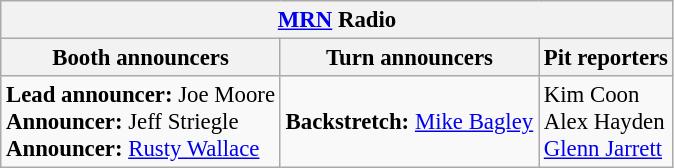<table class="wikitable" style="font-size: 95%;">
<tr>
<th colspan="3"><a href='#'>MRN</a> Radio</th>
</tr>
<tr>
<th>Booth announcers</th>
<th>Turn announcers</th>
<th>Pit reporters</th>
</tr>
<tr>
<td><strong>Lead announcer:</strong> Joe Moore<br><strong>Announcer:</strong> Jeff Striegle<br><strong>Announcer:</strong> <a href='#'>Rusty Wallace</a></td>
<td><strong>Backstretch:</strong> <a href='#'>Mike Bagley</a></td>
<td>Kim Coon<br>Alex Hayden<br><a href='#'>Glenn Jarrett</a></td>
</tr>
</table>
